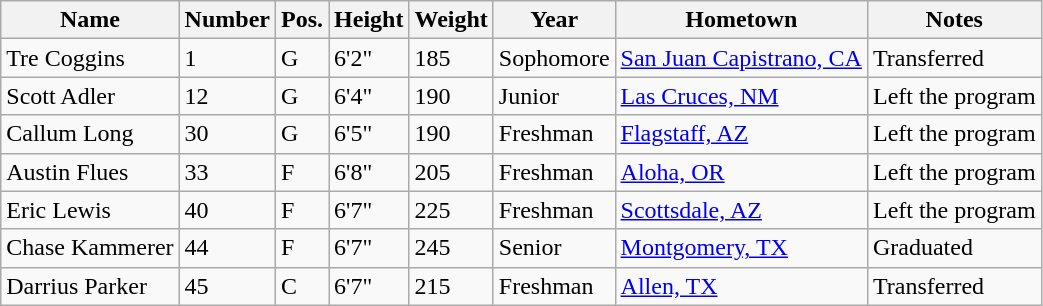<table class="wikitable sortable" border="1">
<tr>
<th>Name</th>
<th>Number</th>
<th>Pos.</th>
<th>Height</th>
<th>Weight</th>
<th>Year</th>
<th>Hometown</th>
<th class="unsortable">Notes</th>
</tr>
<tr>
<td>Tre Coggins</td>
<td>1</td>
<td>G</td>
<td>6'2"</td>
<td>185</td>
<td>Sophomore</td>
<td><a href='#'>San Juan Capistrano, CA</a></td>
<td>Transferred</td>
</tr>
<tr>
<td>Scott Adler</td>
<td>12</td>
<td>G</td>
<td>6'4"</td>
<td>190</td>
<td>Junior</td>
<td><a href='#'>Las Cruces, NM</a></td>
<td>Left the program</td>
</tr>
<tr>
<td>Callum Long</td>
<td>30</td>
<td>G</td>
<td>6'5"</td>
<td>190</td>
<td>Freshman</td>
<td><a href='#'>Flagstaff, AZ</a></td>
<td>Left the program</td>
</tr>
<tr>
<td>Austin Flues</td>
<td>33</td>
<td>F</td>
<td>6'8"</td>
<td>205</td>
<td>Freshman</td>
<td><a href='#'>Aloha, OR</a></td>
<td>Left the program</td>
</tr>
<tr>
<td>Eric Lewis</td>
<td>40</td>
<td>F</td>
<td>6'7"</td>
<td>225</td>
<td>Freshman</td>
<td><a href='#'>Scottsdale, AZ</a></td>
<td>Left the program</td>
</tr>
<tr>
<td>Chase Kammerer</td>
<td>44</td>
<td>F</td>
<td>6'7"</td>
<td>245</td>
<td>Senior</td>
<td><a href='#'>Montgomery, TX</a></td>
<td>Graduated</td>
</tr>
<tr>
<td>Darrius Parker</td>
<td>45</td>
<td>C</td>
<td>6'7"</td>
<td>215</td>
<td>Freshman</td>
<td><a href='#'>Allen, TX</a></td>
<td>Transferred</td>
</tr>
</table>
